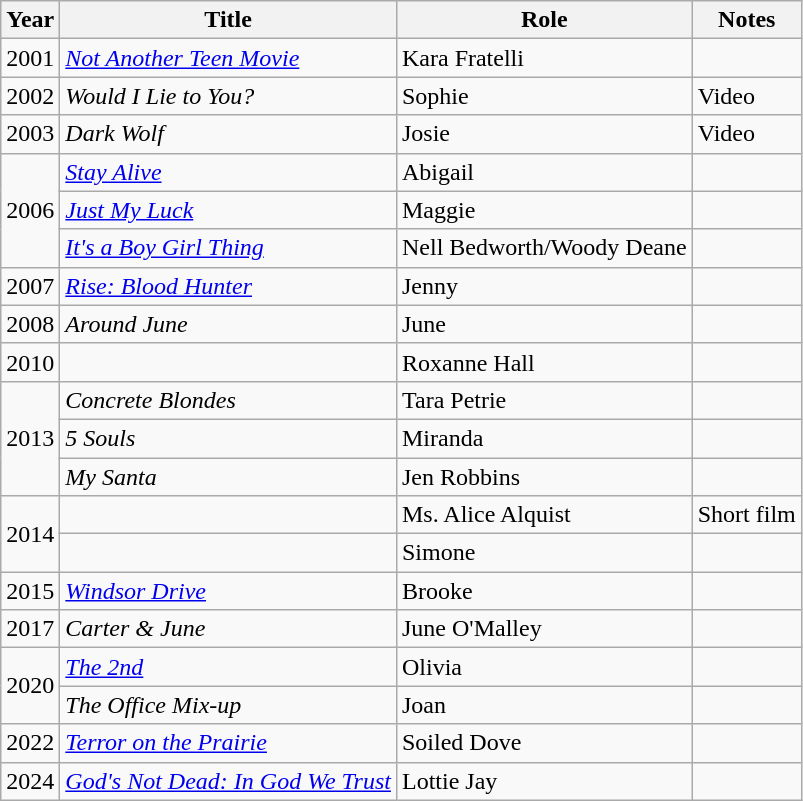<table class="wikitable sortable">
<tr>
<th>Year</th>
<th>Title</th>
<th>Role</th>
<th class="unsortable">Notes</th>
</tr>
<tr>
<td>2001</td>
<td><em><a href='#'>Not Another Teen Movie</a></em></td>
<td>Kara Fratelli</td>
<td></td>
</tr>
<tr>
<td>2002</td>
<td><em>Would I Lie to You?</em></td>
<td>Sophie</td>
<td>Video</td>
</tr>
<tr>
<td>2003</td>
<td><em>Dark Wolf</em></td>
<td>Josie</td>
<td>Video</td>
</tr>
<tr>
<td rowspan="3">2006</td>
<td><em><a href='#'>Stay Alive</a></em></td>
<td>Abigail</td>
<td></td>
</tr>
<tr>
<td><em><a href='#'>Just My Luck</a></em></td>
<td>Maggie</td>
<td></td>
</tr>
<tr>
<td><em><a href='#'>It's a Boy Girl Thing</a></em></td>
<td>Nell Bedworth/Woody Deane</td>
<td></td>
</tr>
<tr>
<td>2007</td>
<td><em><a href='#'>Rise: Blood Hunter</a></em></td>
<td>Jenny</td>
<td></td>
</tr>
<tr>
<td>2008</td>
<td><em>Around June</em></td>
<td>June</td>
<td></td>
</tr>
<tr>
<td>2010</td>
<td><em></em></td>
<td>Roxanne Hall</td>
<td></td>
</tr>
<tr>
<td rowspan="3">2013</td>
<td><em>Concrete Blondes</em></td>
<td>Tara Petrie</td>
<td></td>
</tr>
<tr>
<td><em>5 Souls</em></td>
<td>Miranda</td>
<td></td>
</tr>
<tr>
<td><em>My Santa</em></td>
<td>Jen Robbins</td>
<td></td>
</tr>
<tr>
<td rowspan="2">2014</td>
<td><em></em></td>
<td>Ms. Alice Alquist</td>
<td>Short film</td>
</tr>
<tr>
<td><em></em></td>
<td>Simone</td>
<td></td>
</tr>
<tr>
<td>2015</td>
<td><em><a href='#'>Windsor Drive</a></em></td>
<td>Brooke</td>
<td></td>
</tr>
<tr>
<td>2017</td>
<td><em>Carter & June</em></td>
<td>June O'Malley</td>
<td></td>
</tr>
<tr>
<td rowspan="2">2020</td>
<td><em><a href='#'>The 2nd</a></em></td>
<td>Olivia</td>
<td></td>
</tr>
<tr>
<td><em>The Office Mix-up</em></td>
<td>Joan</td>
<td></td>
</tr>
<tr>
<td>2022</td>
<td><em><a href='#'>Terror on the Prairie</a></em></td>
<td>Soiled Dove</td>
<td></td>
</tr>
<tr>
<td>2024</td>
<td><em><a href='#'>God's Not Dead: In God We Trust</a></em></td>
<td>Lottie Jay</td>
</tr>
</table>
